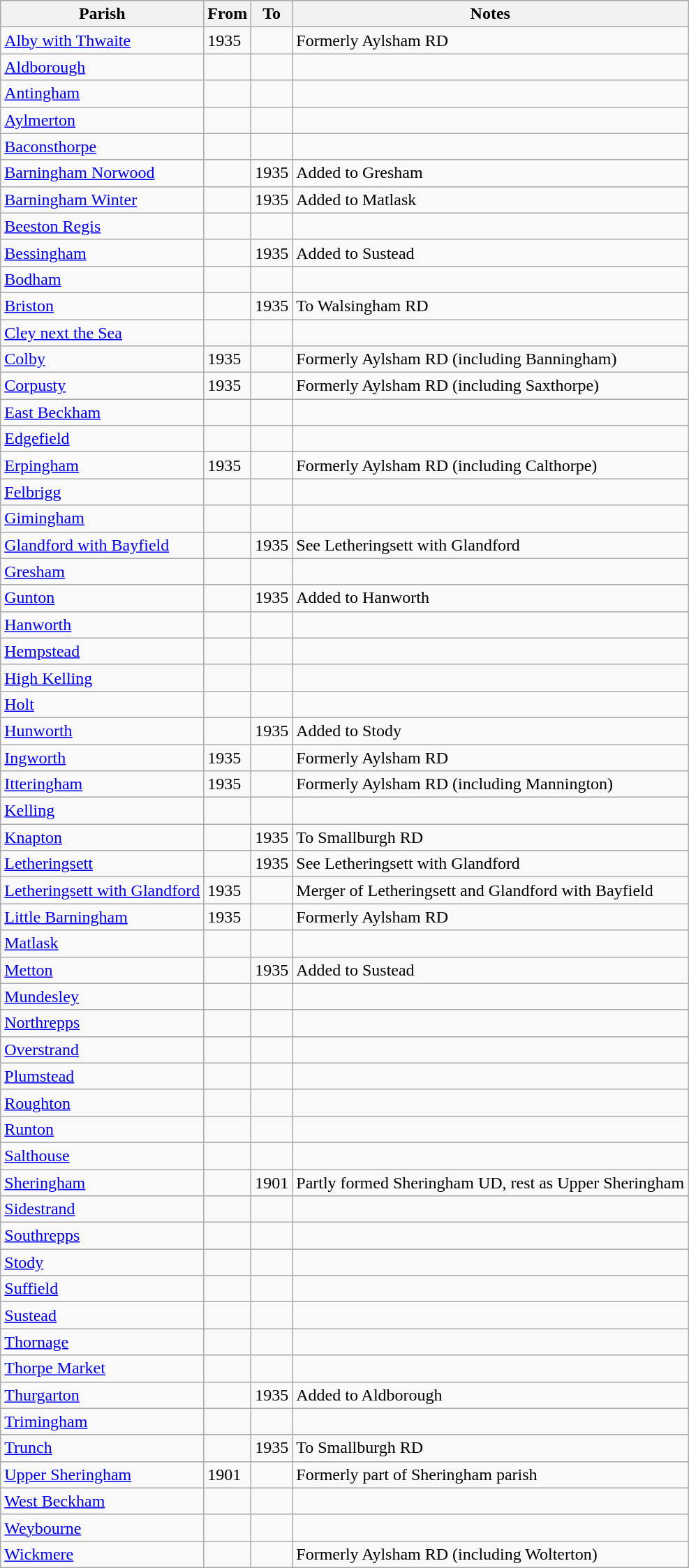<table class="wikitable">
<tr>
<th>Parish</th>
<th>From</th>
<th>To</th>
<th>Notes</th>
</tr>
<tr>
<td><a href='#'>Alby with Thwaite</a></td>
<td>1935</td>
<td></td>
<td>Formerly Aylsham RD</td>
</tr>
<tr>
<td><a href='#'>Aldborough</a></td>
<td></td>
<td></td>
<td></td>
</tr>
<tr>
<td><a href='#'>Antingham</a></td>
<td></td>
<td></td>
<td></td>
</tr>
<tr>
<td><a href='#'>Aylmerton</a></td>
<td></td>
<td></td>
<td></td>
</tr>
<tr>
<td><a href='#'>Baconsthorpe</a></td>
<td></td>
<td></td>
<td></td>
</tr>
<tr>
<td><a href='#'>Barningham Norwood</a></td>
<td></td>
<td>1935</td>
<td>Added to Gresham</td>
</tr>
<tr>
<td><a href='#'>Barningham Winter</a></td>
<td></td>
<td>1935</td>
<td>Added to Matlask</td>
</tr>
<tr>
<td><a href='#'>Beeston Regis</a></td>
<td></td>
<td></td>
<td></td>
</tr>
<tr>
<td><a href='#'>Bessingham</a></td>
<td></td>
<td>1935</td>
<td>Added to Sustead</td>
</tr>
<tr>
<td><a href='#'>Bodham</a></td>
<td></td>
<td></td>
<td></td>
</tr>
<tr>
<td><a href='#'>Briston</a></td>
<td></td>
<td>1935</td>
<td>To Walsingham RD</td>
</tr>
<tr>
<td><a href='#'>Cley next the Sea</a></td>
<td></td>
<td></td>
<td></td>
</tr>
<tr>
<td><a href='#'>Colby</a></td>
<td>1935</td>
<td></td>
<td>Formerly Aylsham RD (including Banningham)</td>
</tr>
<tr>
<td><a href='#'>Corpusty</a></td>
<td>1935</td>
<td></td>
<td>Formerly Aylsham RD (including Saxthorpe)</td>
</tr>
<tr>
<td><a href='#'>East Beckham</a></td>
<td></td>
<td></td>
<td></td>
</tr>
<tr>
<td><a href='#'>Edgefield</a></td>
<td></td>
<td></td>
<td></td>
</tr>
<tr>
<td><a href='#'>Erpingham</a></td>
<td>1935</td>
<td></td>
<td>Formerly Aylsham RD (including Calthorpe)</td>
</tr>
<tr>
<td><a href='#'>Felbrigg</a></td>
<td></td>
<td></td>
<td></td>
</tr>
<tr>
<td><a href='#'>Gimingham</a></td>
<td></td>
<td></td>
<td></td>
</tr>
<tr>
<td><a href='#'>Glandford with Bayfield</a></td>
<td></td>
<td>1935</td>
<td>See Letheringsett with Glandford</td>
</tr>
<tr>
<td><a href='#'>Gresham</a></td>
<td></td>
<td></td>
<td></td>
</tr>
<tr>
<td><a href='#'>Gunton</a></td>
<td></td>
<td>1935</td>
<td>Added to Hanworth</td>
</tr>
<tr>
<td><a href='#'>Hanworth</a></td>
<td></td>
<td></td>
<td></td>
</tr>
<tr>
<td><a href='#'>Hempstead</a></td>
<td></td>
<td></td>
<td></td>
</tr>
<tr>
<td><a href='#'>High Kelling</a></td>
<td></td>
<td></td>
<td></td>
</tr>
<tr>
<td><a href='#'>Holt</a></td>
<td></td>
<td></td>
<td></td>
</tr>
<tr>
<td><a href='#'>Hunworth</a></td>
<td></td>
<td>1935</td>
<td>Added to Stody</td>
</tr>
<tr>
<td><a href='#'>Ingworth</a></td>
<td>1935</td>
<td></td>
<td>Formerly Aylsham RD</td>
</tr>
<tr>
<td><a href='#'>Itteringham</a></td>
<td>1935</td>
<td></td>
<td>Formerly Aylsham RD (including Mannington)</td>
</tr>
<tr>
<td><a href='#'>Kelling</a></td>
<td></td>
<td></td>
<td></td>
</tr>
<tr>
<td><a href='#'>Knapton</a></td>
<td></td>
<td>1935</td>
<td>To Smallburgh RD</td>
</tr>
<tr>
<td><a href='#'>Letheringsett</a></td>
<td></td>
<td>1935</td>
<td>See Letheringsett with Glandford</td>
</tr>
<tr>
<td><a href='#'>Letheringsett with Glandford</a></td>
<td>1935</td>
<td></td>
<td>Merger of Letheringsett and Glandford with Bayfield</td>
</tr>
<tr>
<td><a href='#'>Little Barningham</a></td>
<td>1935</td>
<td></td>
<td>Formerly Aylsham RD</td>
</tr>
<tr>
<td><a href='#'>Matlask</a></td>
<td></td>
<td></td>
<td></td>
</tr>
<tr>
<td><a href='#'>Metton</a></td>
<td></td>
<td>1935</td>
<td>Added to Sustead</td>
</tr>
<tr>
<td><a href='#'>Mundesley</a></td>
<td></td>
<td></td>
<td></td>
</tr>
<tr>
<td><a href='#'>Northrepps</a></td>
<td></td>
<td></td>
<td></td>
</tr>
<tr>
<td><a href='#'>Overstrand</a></td>
<td></td>
<td></td>
<td></td>
</tr>
<tr>
<td><a href='#'>Plumstead</a></td>
<td></td>
<td></td>
<td></td>
</tr>
<tr>
<td><a href='#'>Roughton</a></td>
<td></td>
<td></td>
<td></td>
</tr>
<tr>
<td><a href='#'>Runton</a></td>
<td></td>
<td></td>
<td></td>
</tr>
<tr>
<td><a href='#'>Salthouse</a></td>
<td></td>
<td></td>
<td></td>
</tr>
<tr>
<td><a href='#'>Sheringham</a></td>
<td></td>
<td>1901</td>
<td>Partly formed Sheringham UD, rest as Upper Sheringham</td>
</tr>
<tr>
<td><a href='#'>Sidestrand</a></td>
<td></td>
<td></td>
<td></td>
</tr>
<tr>
<td><a href='#'>Southrepps</a></td>
<td></td>
<td></td>
<td></td>
</tr>
<tr>
<td><a href='#'>Stody</a></td>
<td></td>
<td></td>
<td></td>
</tr>
<tr>
<td><a href='#'>Suffield</a></td>
<td></td>
<td></td>
<td></td>
</tr>
<tr>
<td><a href='#'>Sustead</a></td>
<td></td>
<td></td>
<td></td>
</tr>
<tr>
<td><a href='#'>Thornage</a></td>
<td></td>
<td></td>
<td></td>
</tr>
<tr>
<td><a href='#'>Thorpe Market</a></td>
<td></td>
<td></td>
<td></td>
</tr>
<tr>
<td><a href='#'>Thurgarton</a></td>
<td></td>
<td>1935</td>
<td>Added to Aldborough</td>
</tr>
<tr>
<td><a href='#'>Trimingham</a></td>
<td></td>
<td></td>
<td></td>
</tr>
<tr>
<td><a href='#'>Trunch</a></td>
<td></td>
<td>1935</td>
<td>To Smallburgh RD</td>
</tr>
<tr>
<td><a href='#'>Upper Sheringham</a></td>
<td>1901</td>
<td></td>
<td>Formerly part of Sheringham parish</td>
</tr>
<tr>
<td><a href='#'>West Beckham</a></td>
<td></td>
<td></td>
<td></td>
</tr>
<tr>
<td><a href='#'>Weybourne</a></td>
<td></td>
<td></td>
<td></td>
</tr>
<tr>
<td><a href='#'>Wickmere</a></td>
<td></td>
<td></td>
<td>Formerly Aylsham RD (including Wolterton)</td>
</tr>
</table>
